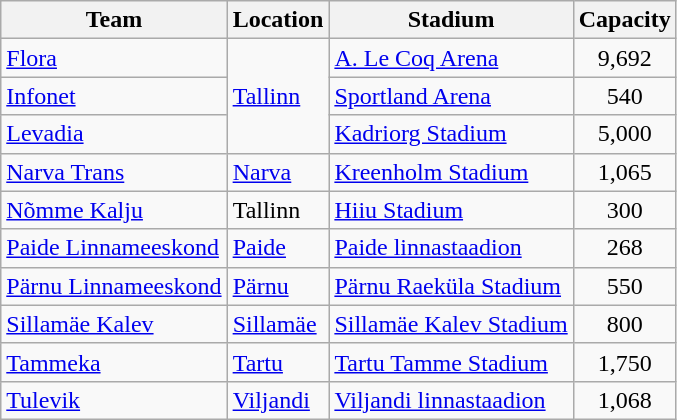<table class="wikitable sortable">
<tr>
<th>Team</th>
<th>Location</th>
<th>Stadium</th>
<th>Capacity</th>
</tr>
<tr>
<td><a href='#'>Flora</a></td>
<td rowspan=3><a href='#'>Tallinn</a></td>
<td><a href='#'>A. Le Coq Arena</a></td>
<td align="center">9,692</td>
</tr>
<tr>
<td><a href='#'>Infonet</a></td>
<td><a href='#'>Sportland Arena</a></td>
<td align="center">540</td>
</tr>
<tr>
<td><a href='#'>Levadia</a></td>
<td><a href='#'>Kadriorg Stadium</a></td>
<td align="center">5,000</td>
</tr>
<tr>
<td><a href='#'>Narva Trans</a></td>
<td><a href='#'>Narva</a></td>
<td><a href='#'>Kreenholm Stadium</a></td>
<td align="center">1,065</td>
</tr>
<tr>
<td><a href='#'>Nõmme Kalju</a></td>
<td>Tallinn</td>
<td><a href='#'>Hiiu Stadium</a></td>
<td align="center">300</td>
</tr>
<tr>
<td><a href='#'>Paide Linnameeskond</a></td>
<td><a href='#'>Paide</a></td>
<td><a href='#'>Paide linnastaadion</a></td>
<td align="center">268</td>
</tr>
<tr>
<td><a href='#'>Pärnu Linnameeskond</a></td>
<td><a href='#'>Pärnu</a></td>
<td><a href='#'>Pärnu Raeküla Stadium</a></td>
<td align="center">550</td>
</tr>
<tr>
<td><a href='#'>Sillamäe Kalev</a></td>
<td><a href='#'>Sillamäe</a></td>
<td><a href='#'>Sillamäe Kalev Stadium</a></td>
<td align="center">800</td>
</tr>
<tr>
<td><a href='#'>Tammeka</a></td>
<td><a href='#'>Tartu</a></td>
<td><a href='#'>Tartu Tamme Stadium</a></td>
<td align="center">1,750</td>
</tr>
<tr>
<td><a href='#'>Tulevik</a></td>
<td><a href='#'>Viljandi</a></td>
<td><a href='#'>Viljandi linnastaadion</a></td>
<td align="center">1,068</td>
</tr>
</table>
